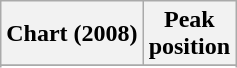<table class="wikitable sortable plainrowheaders" style="text-align:center">
<tr>
<th scope="col">Chart (2008)</th>
<th scope="col">Peak<br>position</th>
</tr>
<tr>
</tr>
<tr>
</tr>
<tr>
</tr>
</table>
